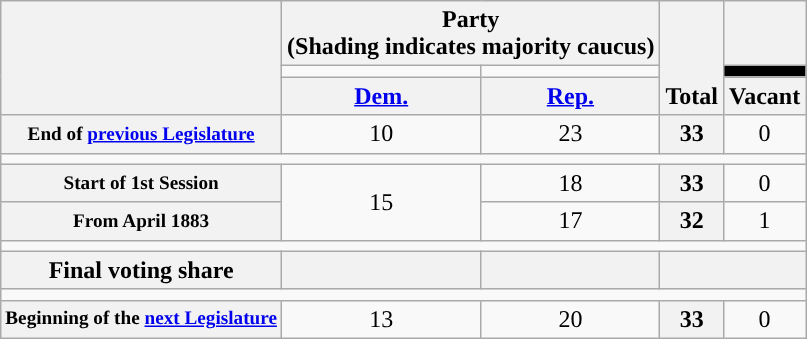<table class=wikitable style="text-align:center">
<tr style="vertical-align:bottom;">
<th rowspan=3></th>
<th colspan=2>Party <div>(Shading indicates majority caucus)</div></th>
<th rowspan=3>Total</th>
<th></th>
</tr>
<tr style="height:5px">
<td style="background-color:"></td>
<td style="background-color:"></td>
<td style="background:black;"></td>
</tr>
<tr>
<th><a href='#'>Dem.</a></th>
<th><a href='#'>Rep.</a></th>
<th>Vacant</th>
</tr>
<tr>
<th style="font-size:80%;">End of <a href='#'>previous Legislature</a></th>
<td>10</td>
<td>23</td>
<th>33</th>
<td>0</td>
</tr>
<tr>
<td colspan=6></td>
</tr>
<tr>
<th style="font-size:80%;">Start of 1st Session</th>
<td rowspan="2">15</td>
<td>18</td>
<th>33</th>
<td>0</td>
</tr>
<tr>
<th style="font-size:80%;">From April 1883</th>
<td>17</td>
<th>32</th>
<td>1</td>
</tr>
<tr>
<td colspan=6></td>
</tr>
<tr>
<th>Final voting share</th>
<th></th>
<th></th>
<th colspan=2></th>
</tr>
<tr>
<td colspan=6></td>
</tr>
<tr>
<th style="font-size:80%;">Beginning of the <a href='#'>next Legislature</a></th>
<td>13</td>
<td>20</td>
<th>33</th>
<td>0</td>
</tr>
</table>
